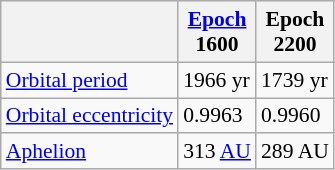<table class="wikitable floatright" style="font-size: 0.9em;">
<tr>
<th></th>
<th><a href='#'>Epoch</a><br>1600</th>
<th>Epoch<br>2200</th>
</tr>
<tr>
<td><a href='#'>Orbital period</a></td>
<td>1966 yr</td>
<td>1739 yr</td>
</tr>
<tr>
<td><a href='#'>Orbital eccentricity</a></td>
<td>0.9963</td>
<td>0.9960</td>
</tr>
<tr>
<td><a href='#'>Aphelion</a></td>
<td>313 <a href='#'>AU</a></td>
<td>289 AU</td>
</tr>
</table>
